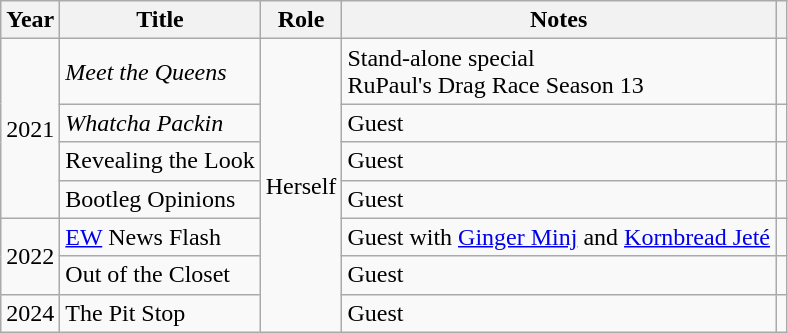<table class="wikitable plainrowheaders sortable">
<tr>
<th scope="col">Year</th>
<th scope="col">Title</th>
<th scope="col">Role</th>
<th scope="col">Notes</th>
<th style="text-align: center;" class="unsortable"></th>
</tr>
<tr>
<td rowspan= "4">2021</td>
<td><em>Meet the Queens</em></td>
<td rowspan= "8">Herself</td>
<td>Stand-alone special<br>RuPaul's Drag Race Season 13</td>
<td></td>
</tr>
<tr>
<td><em>Whatcha Packin<strong></td>
<td>Guest</td>
<td></td>
</tr>
<tr>
<td></em>Revealing the Look<em></td>
<td>Guest</td>
<td></td>
</tr>
<tr>
<td></em>Bootleg Opinions<em></td>
<td>Guest</td>
<td></td>
</tr>
<tr>
<td rowspan= "2">2022</td>
<td></em><a href='#'>EW</a> News Flash<em></td>
<td>Guest with <a href='#'>Ginger Minj</a> and <a href='#'>Kornbread Jeté</a></td>
<td></td>
</tr>
<tr>
<td></em>Out of the Closet<em></td>
<td>Guest</td>
<td></td>
</tr>
<tr>
<td>2024</td>
<td></em>The Pit Stop<em></td>
<td>Guest</td>
<td></td>
</tr>
</table>
